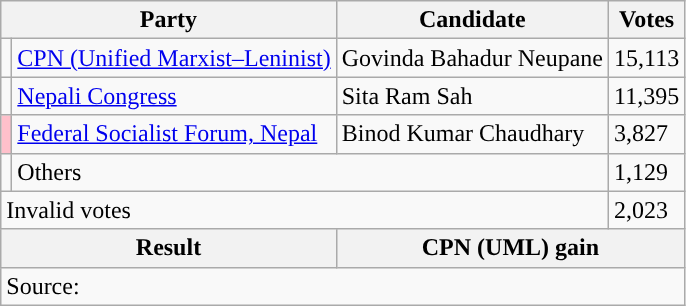<table class="wikitable">
<tr>
<th colspan="2">Party</th>
<th>Candidate</th>
<th>Votes</th>
</tr>
<tr>
<td style="background-color:"></td>
<td><a href='#'>CPN (Unified Marxist–Leninist)</a></td>
<td>Govinda Bahadur Neupane</td>
<td>15,113</td>
</tr>
<tr>
<td style="background-color:"></td>
<td><a href='#'>Nepali Congress</a></td>
<td>Sita Ram Sah</td>
<td>11,395</td>
</tr>
<tr>
<td style="background-color:pink"></td>
<td><a href='#'>Federal Socialist Forum, Nepal</a></td>
<td>Binod Kumar Chaudhary</td>
<td>3,827</td>
</tr>
<tr>
<td></td>
<td colspan="2">Others</td>
<td>1,129</td>
</tr>
<tr>
<td colspan="3">Invalid votes</td>
<td>2,023</td>
</tr>
<tr>
<th colspan="2">Result</th>
<th colspan="2">CPN (UML) gain</th>
</tr>
<tr>
<td colspan="4">Source: </td>
</tr>
</table>
